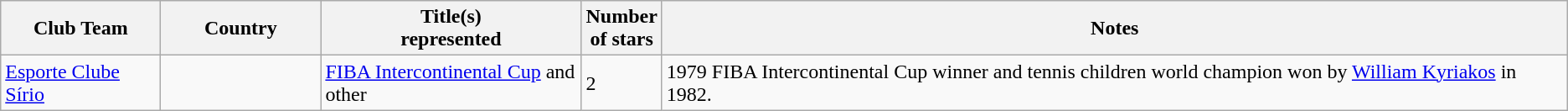<table class="wikitable sortable">
<tr>
<th width=120>Club Team</th>
<th width=120>Country</th>
<th width=200>Title(s)<br>represented</th>
<th>Number<br>of stars</th>
<th class="unsortable">Notes</th>
</tr>
<tr>
<td><a href='#'>Esporte Clube Sírio</a></td>
<td></td>
<td><a href='#'>FIBA Intercontinental Cup</a> and other</td>
<td>2</td>
<td>1979 FIBA Intercontinental Cup winner and tennis children world champion won by <a href='#'>William Kyriakos</a> in 1982.</td>
</tr>
</table>
